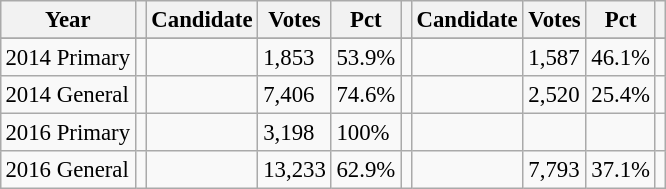<table class="wikitable" style="margin:0.5em ; font-size:95%">
<tr>
<th>Year</th>
<th></th>
<th>Candidate</th>
<th>Votes</th>
<th>Pct</th>
<th></th>
<th>Candidate</th>
<th>Votes</th>
<th>Pct</th>
<th></th>
</tr>
<tr>
</tr>
<tr>
<td>2014 Primary</td>
<td></td>
<td></td>
<td>1,853</td>
<td>53.9%</td>
<td></td>
<td></td>
<td>1,587</td>
<td>46.1%</td>
<td></td>
</tr>
<tr>
<td>2014 General</td>
<td></td>
<td></td>
<td>7,406</td>
<td>74.6%</td>
<td></td>
<td></td>
<td>2,520</td>
<td>25.4%</td>
<td></td>
</tr>
<tr>
<td>2016 Primary</td>
<td></td>
<td></td>
<td>3,198</td>
<td>100%</td>
<td></td>
<td></td>
<td></td>
<td></td>
<td></td>
</tr>
<tr>
<td>2016 General</td>
<td></td>
<td></td>
<td>13,233</td>
<td>62.9%</td>
<td></td>
<td></td>
<td>7,793</td>
<td>37.1%</td>
<td></td>
</tr>
</table>
